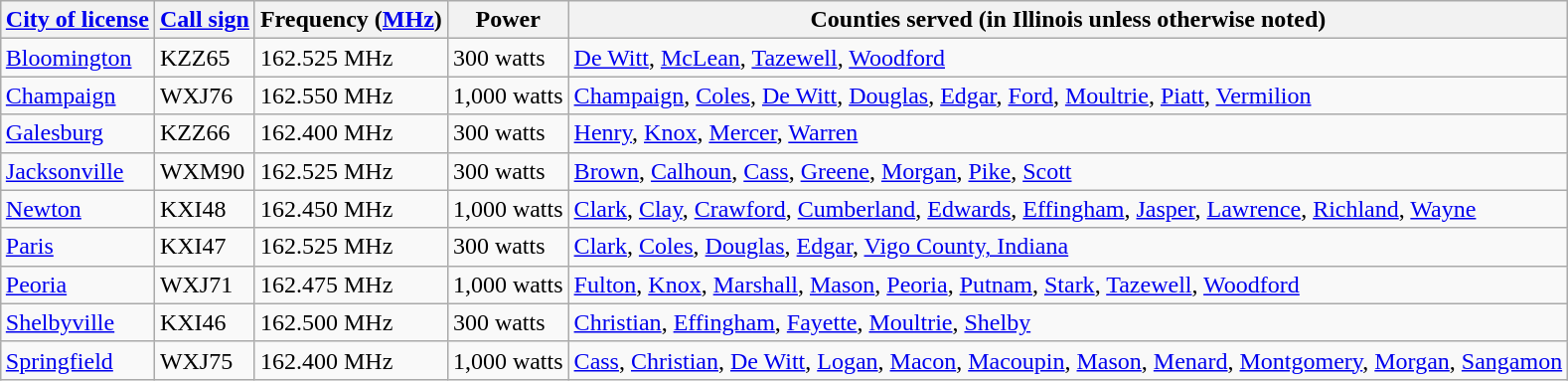<table class="wikitable sortable collapsible" style="margin:1em auto;">
<tr>
<th><a href='#'>City of license</a></th>
<th><a href='#'>Call sign</a></th>
<th>Frequency (<a href='#'>MHz</a>)</th>
<th>Power</th>
<th>Counties served (in Illinois unless otherwise noted)</th>
</tr>
<tr>
<td><a href='#'>Bloomington</a></td>
<td>KZZ65</td>
<td>162.525 MHz</td>
<td>300 watts</td>
<td><a href='#'>De Witt</a>, <a href='#'>McLean</a>, <a href='#'>Tazewell</a>, <a href='#'>Woodford</a></td>
</tr>
<tr>
<td><a href='#'>Champaign</a></td>
<td>WXJ76</td>
<td>162.550 MHz</td>
<td>1,000 watts</td>
<td><a href='#'>Champaign</a>, <a href='#'>Coles</a>, <a href='#'>De Witt</a>, <a href='#'>Douglas</a>, <a href='#'>Edgar</a>, <a href='#'>Ford</a>, <a href='#'>Moultrie</a>, <a href='#'>Piatt</a>, <a href='#'>Vermilion</a></td>
</tr>
<tr>
<td><a href='#'>Galesburg</a></td>
<td>KZZ66</td>
<td>162.400 MHz</td>
<td>300 watts</td>
<td><a href='#'>Henry</a>, <a href='#'>Knox</a>, <a href='#'>Mercer</a>, <a href='#'>Warren</a></td>
</tr>
<tr>
<td><a href='#'>Jacksonville</a></td>
<td>WXM90</td>
<td>162.525 MHz</td>
<td>300 watts</td>
<td><a href='#'>Brown</a>, <a href='#'>Calhoun</a>, <a href='#'>Cass</a>, <a href='#'>Greene</a>, <a href='#'>Morgan</a>, <a href='#'>Pike</a>, <a href='#'>Scott</a></td>
</tr>
<tr>
<td><a href='#'>Newton</a></td>
<td>KXI48</td>
<td>162.450 MHz</td>
<td>1,000 watts</td>
<td><a href='#'>Clark</a>, <a href='#'>Clay</a>, <a href='#'>Crawford</a>, <a href='#'>Cumberland</a>, <a href='#'>Edwards</a>, <a href='#'>Effingham</a>, <a href='#'>Jasper</a>, <a href='#'>Lawrence</a>, <a href='#'>Richland</a>, <a href='#'>Wayne</a></td>
</tr>
<tr>
<td><a href='#'>Paris</a></td>
<td>KXI47</td>
<td>162.525 MHz</td>
<td>300 watts</td>
<td><a href='#'>Clark</a>, <a href='#'>Coles</a>, <a href='#'>Douglas</a>, <a href='#'>Edgar</a>, <a href='#'>Vigo County, Indiana</a></td>
</tr>
<tr>
<td><a href='#'>Peoria</a></td>
<td>WXJ71</td>
<td>162.475 MHz</td>
<td>1,000 watts</td>
<td><a href='#'>Fulton</a>, <a href='#'>Knox</a>, <a href='#'>Marshall</a>, <a href='#'>Mason</a>, <a href='#'>Peoria</a>, <a href='#'>Putnam</a>, <a href='#'>Stark</a>, <a href='#'>Tazewell</a>, <a href='#'>Woodford</a></td>
</tr>
<tr>
<td><a href='#'>Shelbyville</a></td>
<td>KXI46</td>
<td>162.500 MHz</td>
<td>300 watts</td>
<td><a href='#'>Christian</a>, <a href='#'>Effingham</a>, <a href='#'>Fayette</a>, <a href='#'>Moultrie</a>, <a href='#'>Shelby</a></td>
</tr>
<tr>
<td><a href='#'>Springfield</a></td>
<td>WXJ75</td>
<td>162.400 MHz</td>
<td>1,000 watts</td>
<td><a href='#'>Cass</a>, <a href='#'>Christian</a>, <a href='#'>De Witt</a>, <a href='#'>Logan</a>, <a href='#'>Macon</a>, <a href='#'>Macoupin</a>, <a href='#'>Mason</a>, <a href='#'>Menard</a>, <a href='#'>Montgomery</a>, <a href='#'>Morgan</a>, <a href='#'>Sangamon</a></td>
</tr>
</table>
